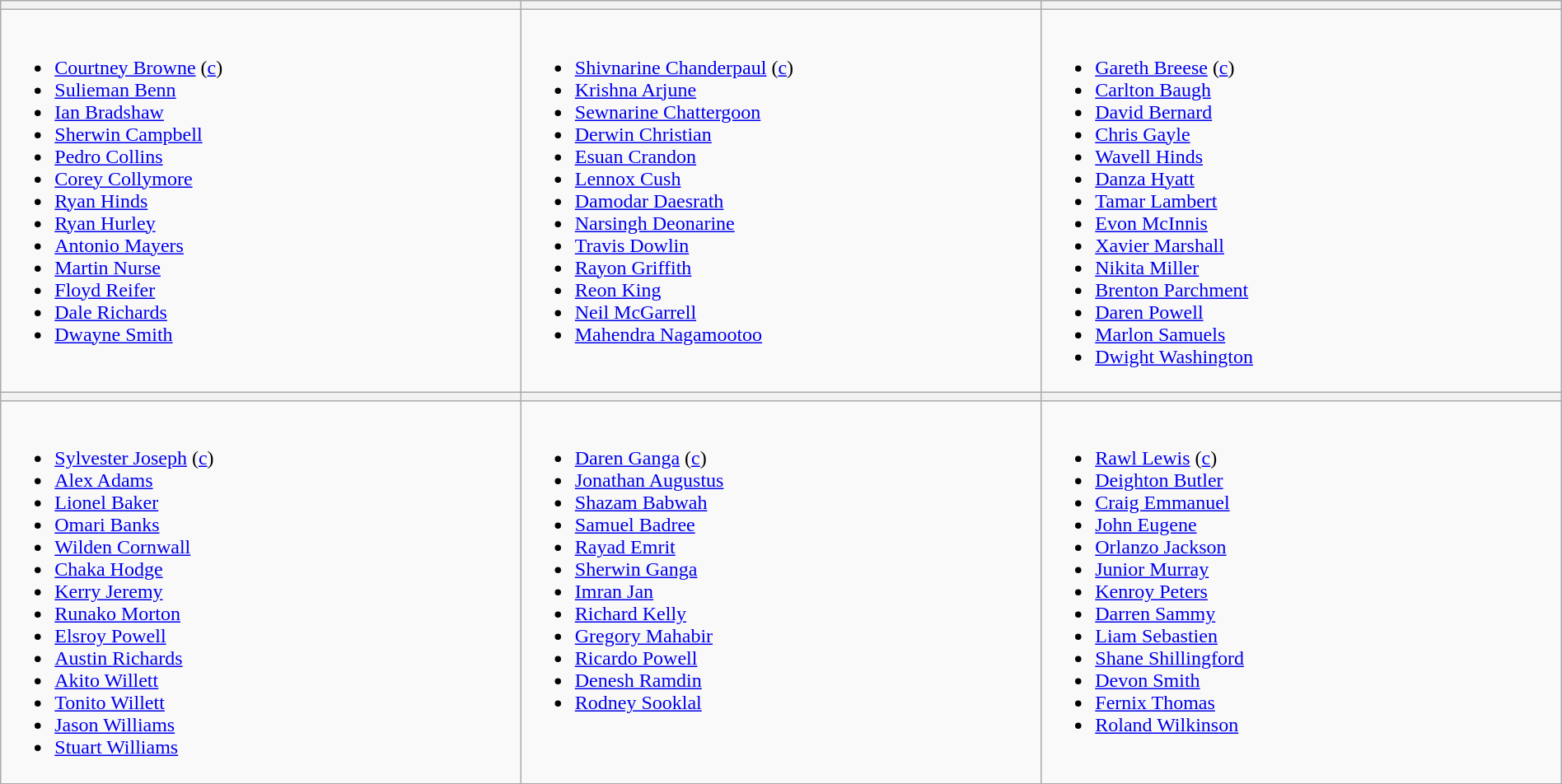<table class="wikitable" width="100%">
<tr>
<th width=33%></th>
<th width=33%></th>
<th width=33%></th>
</tr>
<tr>
<td valign=top><br><ul><li><a href='#'>Courtney Browne</a> (<a href='#'>c</a>)</li><li><a href='#'>Sulieman Benn</a></li><li><a href='#'>Ian Bradshaw</a></li><li><a href='#'>Sherwin Campbell</a></li><li><a href='#'>Pedro Collins</a></li><li><a href='#'>Corey Collymore</a></li><li><a href='#'>Ryan Hinds</a></li><li><a href='#'>Ryan Hurley</a></li><li><a href='#'>Antonio Mayers</a></li><li><a href='#'>Martin Nurse</a></li><li><a href='#'>Floyd Reifer</a></li><li><a href='#'>Dale Richards</a></li><li><a href='#'>Dwayne Smith</a></li></ul></td>
<td valign=top><br><ul><li><a href='#'>Shivnarine Chanderpaul</a> (<a href='#'>c</a>)</li><li><a href='#'>Krishna Arjune</a></li><li><a href='#'>Sewnarine Chattergoon</a></li><li><a href='#'>Derwin Christian</a></li><li><a href='#'>Esuan Crandon</a></li><li><a href='#'>Lennox Cush</a></li><li><a href='#'>Damodar Daesrath</a></li><li><a href='#'>Narsingh Deonarine</a></li><li><a href='#'>Travis Dowlin</a></li><li><a href='#'>Rayon Griffith</a></li><li><a href='#'>Reon King</a></li><li><a href='#'>Neil McGarrell</a></li><li><a href='#'>Mahendra Nagamootoo</a></li></ul></td>
<td valign=top><br><ul><li><a href='#'>Gareth Breese</a> (<a href='#'>c</a>)</li><li><a href='#'>Carlton Baugh</a></li><li><a href='#'>David Bernard</a></li><li><a href='#'>Chris Gayle</a></li><li><a href='#'>Wavell Hinds</a></li><li><a href='#'>Danza Hyatt</a></li><li><a href='#'>Tamar Lambert</a></li><li><a href='#'>Evon McInnis</a></li><li><a href='#'>Xavier Marshall</a></li><li><a href='#'>Nikita Miller</a></li><li><a href='#'>Brenton Parchment</a></li><li><a href='#'>Daren Powell</a></li><li><a href='#'>Marlon Samuels</a></li><li><a href='#'>Dwight Washington</a></li></ul></td>
</tr>
<tr>
<th width=33%></th>
<th width=33%></th>
<th width=33%></th>
</tr>
<tr>
<td valign=top><br><ul><li><a href='#'>Sylvester Joseph</a> (<a href='#'>c</a>)</li><li><a href='#'>Alex Adams</a></li><li><a href='#'>Lionel Baker</a></li><li><a href='#'>Omari Banks</a></li><li><a href='#'>Wilden Cornwall</a></li><li><a href='#'>Chaka Hodge</a></li><li><a href='#'>Kerry Jeremy</a></li><li><a href='#'>Runako Morton</a></li><li><a href='#'>Elsroy Powell</a></li><li><a href='#'>Austin Richards</a></li><li><a href='#'>Akito Willett</a></li><li><a href='#'>Tonito Willett</a></li><li><a href='#'>Jason Williams</a></li><li><a href='#'>Stuart Williams</a></li></ul></td>
<td valign=top><br><ul><li><a href='#'>Daren Ganga</a> (<a href='#'>c</a>)</li><li><a href='#'>Jonathan Augustus</a></li><li><a href='#'>Shazam Babwah</a></li><li><a href='#'>Samuel Badree</a></li><li><a href='#'>Rayad Emrit</a></li><li><a href='#'>Sherwin Ganga</a></li><li><a href='#'>Imran Jan</a></li><li><a href='#'>Richard Kelly</a></li><li><a href='#'>Gregory Mahabir</a></li><li><a href='#'>Ricardo Powell</a></li><li><a href='#'>Denesh Ramdin</a></li><li><a href='#'>Rodney Sooklal</a></li></ul></td>
<td valign=top><br><ul><li><a href='#'>Rawl Lewis</a> (<a href='#'>c</a>)</li><li><a href='#'>Deighton Butler</a></li><li><a href='#'>Craig Emmanuel</a></li><li><a href='#'>John Eugene</a></li><li><a href='#'>Orlanzo Jackson</a></li><li><a href='#'>Junior Murray</a></li><li><a href='#'>Kenroy Peters</a></li><li><a href='#'>Darren Sammy</a></li><li><a href='#'>Liam Sebastien</a></li><li><a href='#'>Shane Shillingford</a></li><li><a href='#'>Devon Smith</a></li><li><a href='#'>Fernix Thomas</a></li><li><a href='#'>Roland Wilkinson</a></li></ul></td>
</tr>
</table>
